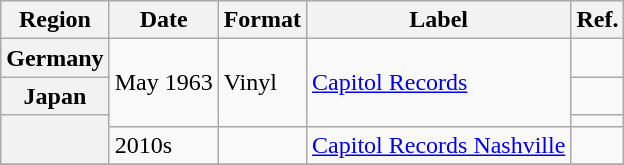<table class="wikitable plainrowheaders">
<tr>
<th scope="col">Region</th>
<th scope="col">Date</th>
<th scope="col">Format</th>
<th scope="col">Label</th>
<th scope="col">Ref.</th>
</tr>
<tr>
<th scope="row">Germany</th>
<td rowspan="3">May 1963</td>
<td rowspan="3">Vinyl</td>
<td rowspan="3"><a href='#'>Capitol Records</a></td>
<td></td>
</tr>
<tr>
<th scope="row">Japan</th>
<td></td>
</tr>
<tr>
<th scope="row" rowspan="2"></th>
<td></td>
</tr>
<tr>
<td>2010s</td>
<td></td>
<td><a href='#'>Capitol Records Nashville</a></td>
<td></td>
</tr>
<tr>
</tr>
</table>
